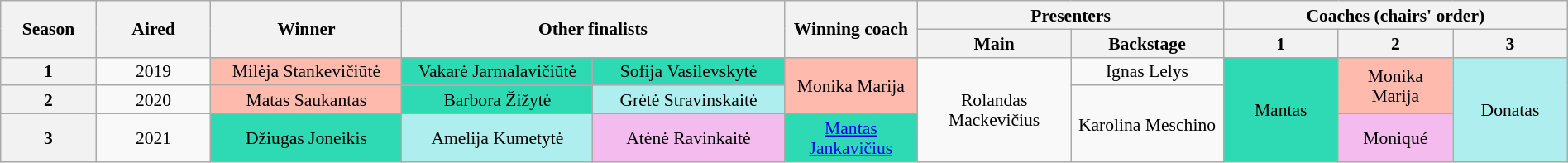<table class="wikitable" style="text-align:center; font-size:90%; line-height:16px; width:100%">
<tr>
<th width="5%" rowspan="2" scope="col">Season</th>
<th width="6%" rowspan="2" scope="col">Aired</th>
<th width="10%" rowspan="2" scope="col">Winner</th>
<th width="20%" rowspan="2" colspan="2">Other finalists</th>
<th width="7%" rowspan="2" scope="col">Winning coach</th>
<th width="12%" scope="row" colspan="2">Presenters</th>
<th width="18%" scope="row" colspan="3">Coaches (chairs' order)</th>
</tr>
<tr>
<th width="6%">Main</th>
<th width="6%">Backstage</th>
<th width="6%">1</th>
<th width="6%">2</th>
<th width="6%">3</th>
</tr>
<tr>
<th>1</th>
<td>2019</td>
<td style="background:#febaad">Milėja Stankevičiūtė</td>
<td style="background:#2ddab4; width:10%">Vakarė Jarmalavičiūtė</td>
<td style="background:#2ddab4; width:10%">Sofija Vasilevskytė</td>
<td style="background:#febaad" rowspan="2">Monika Marija</td>
<td rowspan="4" width="8%">Rolandas Mackevičius</td>
<td width="8%">Ignas Lelys</td>
<td rowspan="4" style="background:#2ddab4">Mantas</td>
<td style="background:#febaad" rowspan="2">Monika Marija</td>
<td style="background:#afeeee" rowspan="4">Donatas</td>
</tr>
<tr>
<th>2</th>
<td>2020</td>
<td style="background:#febaad">Matas Saukantas</td>
<td style="background:#2ddab4">Barbora Žižytė</td>
<td style="background:#afeeee">Grėtė Stravinskaitė</td>
<td rowspan="2">Karolina Meschino</td>
</tr>
<tr>
<th>3</th>
<td>2021</td>
<td style="background:#2ddab4">Džiugas Joneikis</td>
<td style="background:#afeeee">Amelija Kumetytė</td>
<td style="background:#f4bbee">Atėnė Ravinkaitė</td>
<td style="background:#2ddab4"><a href='#'>Mantas Jankavičius</a></td>
<td style="background:#f4bbee">Moniqué</td>
</tr>
</table>
